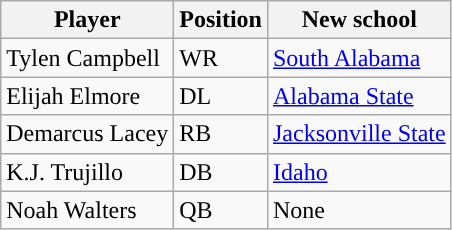<table class="wikitable sortable">
<tr>
<th style="text-align:center;">Player</th>
<th style="text-align:center;">Position</th>
<th style="text-align:center;">New school</th>
</tr>
<tr>
<td>Tylen Campbell</td>
<td>WR</td>
<td><a href='#'>South Alabama</a></td>
</tr>
<tr>
<td>Elijah Elmore</td>
<td>DL</td>
<td><a href='#'>Alabama State</a></td>
</tr>
<tr>
<td>Demarcus Lacey</td>
<td>RB</td>
<td><a href='#'>Jacksonville State</a></td>
</tr>
<tr>
<td>K.J. Trujillo</td>
<td>DB</td>
<td><a href='#'>Idaho</a></td>
</tr>
<tr>
<td>Noah Walters</td>
<td>QB</td>
<td>None</td>
</tr>
</table>
